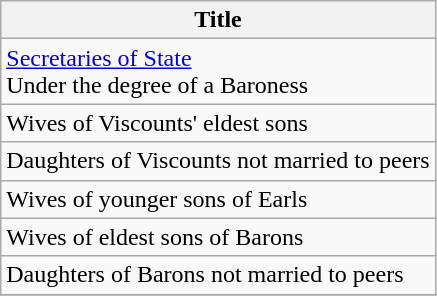<table class="wikitable">
<tr>
<th>Title</th>
</tr>
<tr>
<td><a href='#'>Secretaries of State</a><br>Under the degree of a Baroness</td>
</tr>
<tr>
<td>Wives of Viscounts' eldest sons</td>
</tr>
<tr>
<td>Daughters of Viscounts not married to peers</td>
</tr>
<tr>
<td>Wives of younger sons of Earls</td>
</tr>
<tr>
<td>Wives of eldest sons of Barons</td>
</tr>
<tr>
<td>Daughters of Barons not married to peers</td>
</tr>
<tr>
</tr>
</table>
